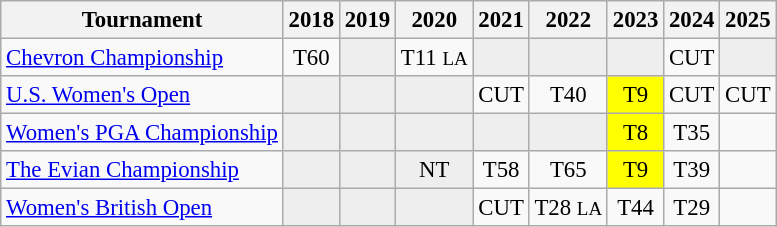<table class="wikitable" style="font-size:95%;text-align:center;">
<tr>
<th>Tournament</th>
<th>2018</th>
<th>2019</th>
<th>2020</th>
<th>2021</th>
<th>2022</th>
<th>2023</th>
<th>2024</th>
<th>2025</th>
</tr>
<tr>
<td align=left><a href='#'>Chevron Championship</a></td>
<td>T60</td>
<td style="background:#eeeeee;"></td>
<td>T11 <small>LA</small></td>
<td style="background:#eeeeee;"></td>
<td style="background:#eeeeee;"></td>
<td style="background:#eeeeee;"></td>
<td>CUT</td>
<td style="background:#eeeeee;"></td>
</tr>
<tr>
<td align=left><a href='#'>U.S. Women's Open</a></td>
<td style="background:#eeeeee;"></td>
<td style="background:#eeeeee;"></td>
<td style="background:#eeeeee;"></td>
<td>CUT</td>
<td>T40</td>
<td style="background:yellow;">T9</td>
<td>CUT</td>
<td>CUT</td>
</tr>
<tr>
<td align=left><a href='#'>Women's PGA Championship</a></td>
<td style="background:#eeeeee;"></td>
<td style="background:#eeeeee;"></td>
<td style="background:#eeeeee;"></td>
<td style="background:#eeeeee;"></td>
<td style="background:#eeeeee;"></td>
<td style="background:yellow;">T8</td>
<td>T35</td>
<td></td>
</tr>
<tr>
<td align=left><a href='#'>The Evian Championship</a></td>
<td style="background:#eeeeee;"></td>
<td style="background:#eeeeee;"></td>
<td style="background:#eeeeee;">NT</td>
<td>T58</td>
<td>T65</td>
<td style="background:yellow;">T9</td>
<td>T39</td>
<td></td>
</tr>
<tr>
<td align=left><a href='#'>Women's British Open</a></td>
<td style="background:#eeeeee;"></td>
<td style="background:#eeeeee;"></td>
<td style="background:#eeeeee;"></td>
<td>CUT</td>
<td>T28 <small>LA</small></td>
<td>T44</td>
<td>T29</td>
<td></td>
</tr>
</table>
